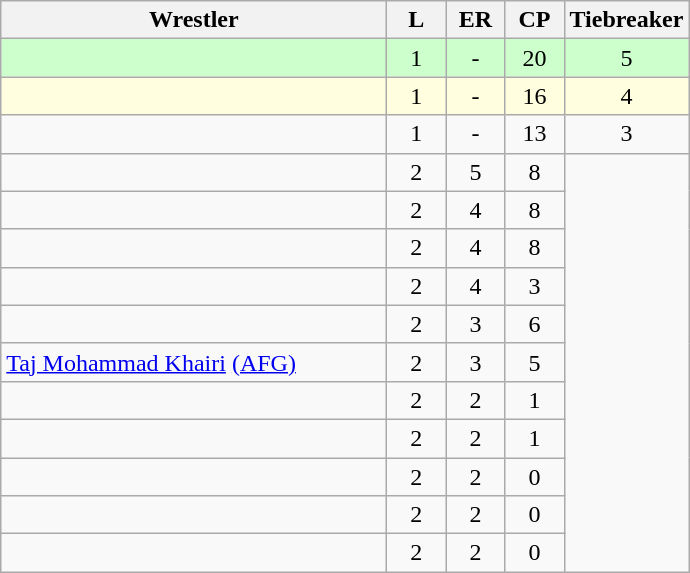<table class="wikitable" style="text-align: center;" |>
<tr>
<th width="250">Wrestler</th>
<th width="32">L</th>
<th width="32">ER</th>
<th width="32">CP</th>
<th width="60">Tiebreaker</th>
</tr>
<tr bgcolor="ccffcc">
<td style="text-align:left;"></td>
<td>1</td>
<td>-</td>
<td>20</td>
<td>5</td>
</tr>
<tr bgcolor="lightyellow">
<td style="text-align:left;"></td>
<td>1</td>
<td>-</td>
<td>16</td>
<td>4</td>
</tr>
<tr>
<td style="text-align:left;"></td>
<td>1</td>
<td>-</td>
<td>13</td>
<td>3</td>
</tr>
<tr>
<td style="text-align:left;"></td>
<td>2</td>
<td>5</td>
<td>8</td>
</tr>
<tr>
<td style="text-align:left;"></td>
<td>2</td>
<td>4</td>
<td>8</td>
</tr>
<tr>
<td style="text-align:left;"></td>
<td>2</td>
<td>4</td>
<td>8</td>
</tr>
<tr>
<td style="text-align:left;"></td>
<td>2</td>
<td>4</td>
<td>3</td>
</tr>
<tr>
<td style="text-align:left;"></td>
<td>2</td>
<td>3</td>
<td>6</td>
</tr>
<tr>
<td style="text-align:left;"><a href='#'>Taj Mohammad Khairi</a> <a href='#'>(AFG)</a></td>
<td>2</td>
<td>3</td>
<td>5</td>
</tr>
<tr>
<td style="text-align:left;"></td>
<td>2</td>
<td>2</td>
<td>1</td>
</tr>
<tr>
<td style="text-align:left;"></td>
<td>2</td>
<td>2</td>
<td>1</td>
</tr>
<tr>
<td style="text-align:left;"></td>
<td>2</td>
<td>2</td>
<td>0</td>
</tr>
<tr>
<td style="text-align:left;"></td>
<td>2</td>
<td>2</td>
<td>0</td>
</tr>
<tr>
<td style="text-align:left;"></td>
<td>2</td>
<td>2</td>
<td>0</td>
</tr>
</table>
